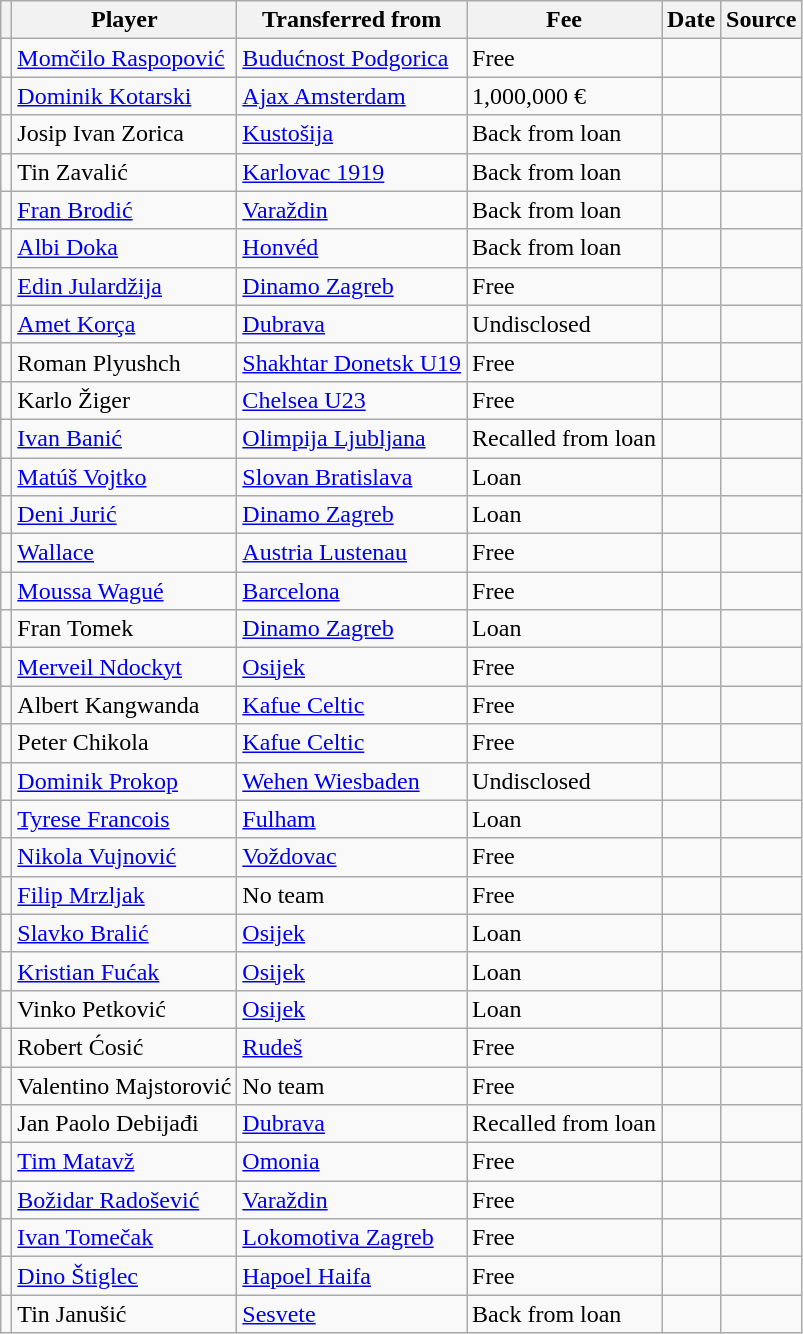<table class="wikitable plainrowheaders sortable">
<tr>
<th></th>
<th scope=col>Player</th>
<th>Transferred from</th>
<th scope=col>Fee</th>
<th scope=col>Date</th>
<th scope=col>Source</th>
</tr>
<tr>
<td align=center></td>
<td> <a href='#'>Momčilo Raspopović</a></td>
<td> <a href='#'>Budućnost Podgorica</a></td>
<td>Free</td>
<td></td>
<td></td>
</tr>
<tr>
<td align=center></td>
<td> <a href='#'>Dominik Kotarski</a></td>
<td> <a href='#'>Ajax Amsterdam</a></td>
<td>1,000,000 €</td>
<td></td>
<td></td>
</tr>
<tr>
<td align=center></td>
<td> Josip Ivan Zorica</td>
<td> <a href='#'>Kustošija</a></td>
<td>Back from loan</td>
<td></td>
<td></td>
</tr>
<tr>
<td align=center></td>
<td> Tin Zavalić</td>
<td> <a href='#'>Karlovac 1919</a></td>
<td>Back from loan</td>
<td></td>
<td></td>
</tr>
<tr>
<td align=center></td>
<td> <a href='#'>Fran Brodić</a></td>
<td> <a href='#'>Varaždin</a></td>
<td>Back from loan</td>
<td></td>
<td></td>
</tr>
<tr>
<td align=center></td>
<td> <a href='#'>Albi Doka</a></td>
<td> <a href='#'>Honvéd</a></td>
<td>Back from loan</td>
<td></td>
<td></td>
</tr>
<tr>
<td align=center></td>
<td> <a href='#'>Edin Julardžija</a></td>
<td> <a href='#'>Dinamo Zagreb</a></td>
<td>Free</td>
<td></td>
<td></td>
</tr>
<tr>
<td align=center></td>
<td> <a href='#'>Amet Korça</a></td>
<td> <a href='#'>Dubrava</a></td>
<td>Undisclosed</td>
<td></td>
<td></td>
</tr>
<tr>
<td align=center></td>
<td> Roman Plyushch</td>
<td> <a href='#'>Shakhtar Donetsk U19</a></td>
<td>Free</td>
<td></td>
<td></td>
</tr>
<tr>
<td align=center></td>
<td> Karlo Žiger</td>
<td> <a href='#'>Chelsea U23</a></td>
<td>Free</td>
<td></td>
<td></td>
</tr>
<tr>
<td align=center></td>
<td> <a href='#'>Ivan Banić</a></td>
<td> <a href='#'>Olimpija Ljubljana</a></td>
<td>Recalled from loan</td>
<td></td>
<td></td>
</tr>
<tr>
<td align=center></td>
<td> <a href='#'>Matúš Vojtko</a></td>
<td> <a href='#'>Slovan Bratislava</a></td>
<td>Loan</td>
<td></td>
<td></td>
</tr>
<tr>
<td align=center></td>
<td> <a href='#'>Deni Jurić</a></td>
<td> <a href='#'>Dinamo Zagreb</a></td>
<td>Loan</td>
<td></td>
<td></td>
</tr>
<tr>
<td align=center></td>
<td> <a href='#'>Wallace</a></td>
<td> <a href='#'>Austria Lustenau</a></td>
<td>Free</td>
<td></td>
<td></td>
</tr>
<tr>
<td align=center></td>
<td> <a href='#'>Moussa Wagué</a></td>
<td> <a href='#'>Barcelona</a></td>
<td>Free</td>
<td></td>
<td></td>
</tr>
<tr>
<td align=center></td>
<td> Fran Tomek</td>
<td> <a href='#'>Dinamo Zagreb</a></td>
<td>Loan</td>
<td></td>
<td></td>
</tr>
<tr>
<td align=center></td>
<td> <a href='#'>Merveil Ndockyt</a></td>
<td> <a href='#'>Osijek</a></td>
<td>Free</td>
<td></td>
<td></td>
</tr>
<tr>
<td align=center></td>
<td> Albert Kangwanda</td>
<td> <a href='#'>Kafue Celtic</a></td>
<td>Free</td>
<td></td>
<td></td>
</tr>
<tr>
<td align=center></td>
<td> Peter Chikola</td>
<td> <a href='#'>Kafue Celtic</a></td>
<td>Free</td>
<td></td>
<td></td>
</tr>
<tr>
<td align=center></td>
<td> <a href='#'>Dominik Prokop</a></td>
<td> <a href='#'>Wehen Wiesbaden</a></td>
<td>Undisclosed</td>
<td></td>
<td></td>
</tr>
<tr>
<td align=center></td>
<td> <a href='#'>Tyrese Francois</a></td>
<td> <a href='#'>Fulham</a></td>
<td>Loan</td>
<td></td>
<td></td>
</tr>
<tr>
<td align=center></td>
<td> <a href='#'>Nikola Vujnović</a></td>
<td> <a href='#'>Voždovac</a></td>
<td>Free</td>
<td></td>
<td></td>
</tr>
<tr>
<td align=center></td>
<td> <a href='#'>Filip Mrzljak</a></td>
<td>No team</td>
<td>Free</td>
<td></td>
<td></td>
</tr>
<tr>
<td align=center></td>
<td> <a href='#'>Slavko Bralić</a></td>
<td> <a href='#'>Osijek</a></td>
<td>Loan</td>
<td></td>
<td></td>
</tr>
<tr>
<td align=center></td>
<td> <a href='#'>Kristian Fućak</a></td>
<td> <a href='#'>Osijek</a></td>
<td>Loan</td>
<td></td>
<td></td>
</tr>
<tr>
<td align=center></td>
<td> Vinko Petković</td>
<td> <a href='#'>Osijek</a></td>
<td>Loan</td>
<td></td>
<td></td>
</tr>
<tr>
<td align=center></td>
<td> Robert Ćosić</td>
<td> <a href='#'>Rudeš</a></td>
<td>Free</td>
<td></td>
<td></td>
</tr>
<tr>
<td align=center></td>
<td> Valentino Majstorović</td>
<td>No team</td>
<td>Free</td>
<td></td>
<td></td>
</tr>
<tr>
<td align=center></td>
<td> Jan Paolo Debijađi</td>
<td> <a href='#'>Dubrava</a></td>
<td>Recalled from loan</td>
<td></td>
<td></td>
</tr>
<tr>
<td align=center></td>
<td> <a href='#'>Tim Matavž</a></td>
<td> <a href='#'>Omonia</a></td>
<td>Free</td>
<td></td>
<td></td>
</tr>
<tr>
<td align=center></td>
<td> <a href='#'>Božidar Radošević</a></td>
<td> <a href='#'>Varaždin</a></td>
<td>Free</td>
<td></td>
<td></td>
</tr>
<tr>
<td align=center></td>
<td> <a href='#'>Ivan Tomečak</a></td>
<td> <a href='#'>Lokomotiva Zagreb</a></td>
<td>Free</td>
<td></td>
<td></td>
</tr>
<tr>
<td align=center></td>
<td> <a href='#'>Dino Štiglec</a></td>
<td> <a href='#'>Hapoel Haifa</a></td>
<td>Free</td>
<td></td>
<td></td>
</tr>
<tr>
<td align=center></td>
<td> Tin Janušić</td>
<td> <a href='#'>Sesvete</a></td>
<td>Back from loan</td>
<td></td>
<td></td>
</tr>
</table>
